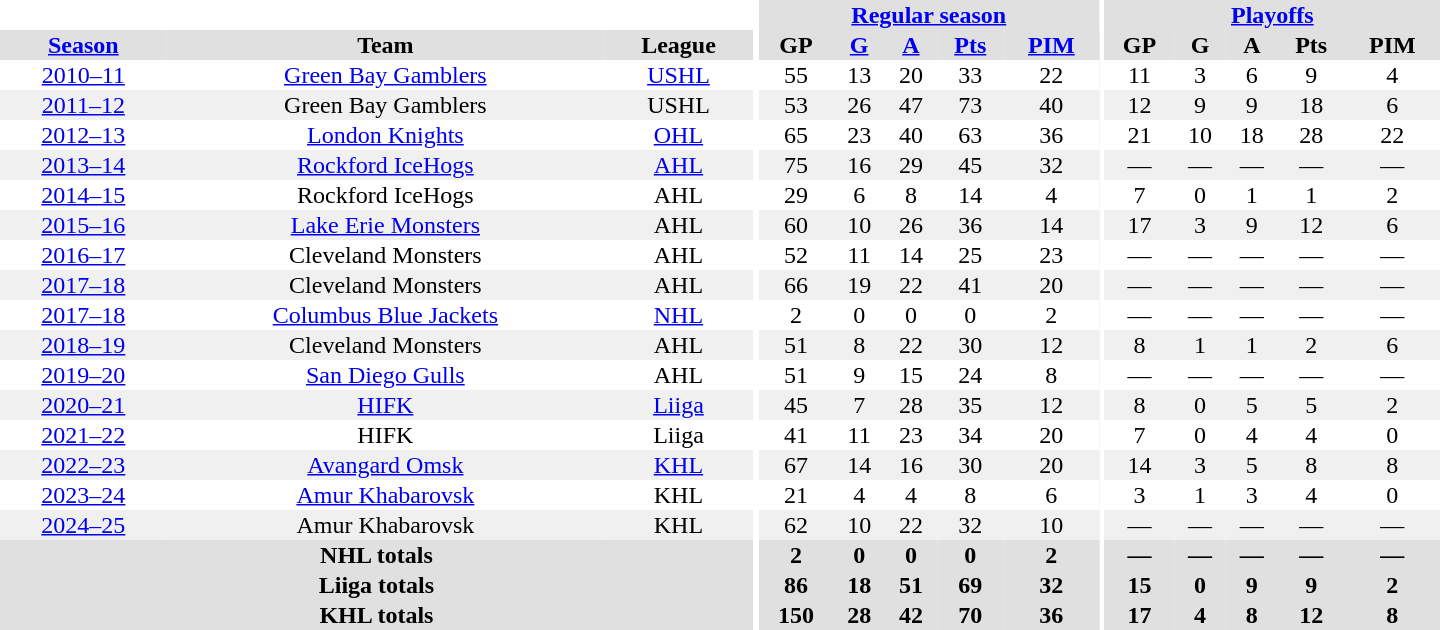<table border="0" cellpadding="1" cellspacing="0" style="text-align:center; width:60em">
<tr bgcolor="#e0e0e0">
<th colspan="3" bgcolor="#ffffff"></th>
<th rowspan="99" bgcolor="#ffffff"></th>
<th colspan="5"><a href='#'>Regular season</a></th>
<th rowspan="99" bgcolor="#ffffff"></th>
<th colspan="5"><a href='#'>Playoffs</a></th>
</tr>
<tr bgcolor="#e0e0e0">
<th><a href='#'>Season</a></th>
<th>Team</th>
<th>League</th>
<th>GP</th>
<th><a href='#'>G</a></th>
<th><a href='#'>A</a></th>
<th><a href='#'>Pts</a></th>
<th><a href='#'>PIM</a></th>
<th>GP</th>
<th>G</th>
<th>A</th>
<th>Pts</th>
<th>PIM</th>
</tr>
<tr ALIGN="center">
<td><a href='#'>2010–11</a></td>
<td><a href='#'>Green Bay Gamblers</a></td>
<td><a href='#'>USHL</a></td>
<td>55</td>
<td>13</td>
<td>20</td>
<td>33</td>
<td>22</td>
<td>11</td>
<td>3</td>
<td>6</td>
<td>9</td>
<td>4</td>
</tr>
<tr ALIGN="center" bgcolor="#f0f0f0">
<td><a href='#'>2011–12</a></td>
<td>Green Bay Gamblers</td>
<td>USHL</td>
<td>53</td>
<td>26</td>
<td>47</td>
<td>73</td>
<td>40</td>
<td>12</td>
<td>9</td>
<td>9</td>
<td>18</td>
<td>6</td>
</tr>
<tr ALIGN="center">
<td><a href='#'>2012–13</a></td>
<td><a href='#'>London Knights</a></td>
<td><a href='#'>OHL</a></td>
<td>65</td>
<td>23</td>
<td>40</td>
<td>63</td>
<td>36</td>
<td>21</td>
<td>10</td>
<td>18</td>
<td>28</td>
<td>22</td>
</tr>
<tr ALIGN="center" bgcolor="#f0f0f0">
<td><a href='#'>2013–14</a></td>
<td><a href='#'>Rockford IceHogs</a></td>
<td><a href='#'>AHL</a></td>
<td>75</td>
<td>16</td>
<td>29</td>
<td>45</td>
<td>32</td>
<td>—</td>
<td>—</td>
<td>—</td>
<td>—</td>
<td>—</td>
</tr>
<tr ALIGN="center">
<td><a href='#'>2014–15</a></td>
<td>Rockford IceHogs</td>
<td>AHL</td>
<td>29</td>
<td>6</td>
<td>8</td>
<td>14</td>
<td>4</td>
<td>7</td>
<td>0</td>
<td>1</td>
<td>1</td>
<td>2</td>
</tr>
<tr ALIGN="center" bgcolor="#f0f0f0">
<td><a href='#'>2015–16</a></td>
<td><a href='#'>Lake Erie Monsters</a></td>
<td>AHL</td>
<td>60</td>
<td>10</td>
<td>26</td>
<td>36</td>
<td>14</td>
<td>17</td>
<td>3</td>
<td>9</td>
<td>12</td>
<td>6</td>
</tr>
<tr ALIGN="center">
<td><a href='#'>2016–17</a></td>
<td>Cleveland Monsters</td>
<td>AHL</td>
<td>52</td>
<td>11</td>
<td>14</td>
<td>25</td>
<td>23</td>
<td>—</td>
<td>—</td>
<td>—</td>
<td>—</td>
<td>—</td>
</tr>
<tr ALIGN="center" bgcolor="#f0f0f0">
<td><a href='#'>2017–18</a></td>
<td>Cleveland Monsters</td>
<td>AHL</td>
<td>66</td>
<td>19</td>
<td>22</td>
<td>41</td>
<td>20</td>
<td>—</td>
<td>—</td>
<td>—</td>
<td>—</td>
<td>—</td>
</tr>
<tr ALIGN="center">
<td><a href='#'>2017–18</a></td>
<td><a href='#'>Columbus Blue Jackets</a></td>
<td><a href='#'>NHL</a></td>
<td>2</td>
<td>0</td>
<td>0</td>
<td>0</td>
<td>2</td>
<td>—</td>
<td>—</td>
<td>—</td>
<td>—</td>
<td>—</td>
</tr>
<tr ALIGN="center" bgcolor="#f0f0f0">
<td><a href='#'>2018–19</a></td>
<td>Cleveland Monsters</td>
<td>AHL</td>
<td>51</td>
<td>8</td>
<td>22</td>
<td>30</td>
<td>12</td>
<td>8</td>
<td>1</td>
<td>1</td>
<td>2</td>
<td>6</td>
</tr>
<tr ALIGN="center">
<td><a href='#'>2019–20</a></td>
<td><a href='#'>San Diego Gulls</a></td>
<td>AHL</td>
<td>51</td>
<td>9</td>
<td>15</td>
<td>24</td>
<td>8</td>
<td>—</td>
<td>—</td>
<td>—</td>
<td>—</td>
<td>—</td>
</tr>
<tr ALIGN="center" bgcolor="#f0f0f0">
<td><a href='#'>2020–21</a></td>
<td><a href='#'>HIFK</a></td>
<td><a href='#'>Liiga</a></td>
<td>45</td>
<td>7</td>
<td>28</td>
<td>35</td>
<td>12</td>
<td>8</td>
<td>0</td>
<td>5</td>
<td>5</td>
<td>2</td>
</tr>
<tr ALIGN="center">
<td><a href='#'>2021–22</a></td>
<td>HIFK</td>
<td>Liiga</td>
<td>41</td>
<td>11</td>
<td>23</td>
<td>34</td>
<td>20</td>
<td>7</td>
<td>0</td>
<td>4</td>
<td>4</td>
<td>0</td>
</tr>
<tr ALIGN="center" bgcolor="#f0f0f0">
<td><a href='#'>2022–23</a></td>
<td><a href='#'>Avangard Omsk</a></td>
<td><a href='#'>KHL</a></td>
<td>67</td>
<td>14</td>
<td>16</td>
<td>30</td>
<td>20</td>
<td>14</td>
<td>3</td>
<td>5</td>
<td>8</td>
<td>8</td>
</tr>
<tr ALIGN="center">
<td><a href='#'>2023–24</a></td>
<td><a href='#'>Amur Khabarovsk</a></td>
<td>KHL</td>
<td>21</td>
<td>4</td>
<td>4</td>
<td>8</td>
<td>6</td>
<td>3</td>
<td>1</td>
<td>3</td>
<td>4</td>
<td>0</td>
</tr>
<tr ALIGN="center"  bgcolor="#f0f0f0">
<td><a href='#'>2024–25</a></td>
<td>Amur Khabarovsk</td>
<td>KHL</td>
<td>62</td>
<td>10</td>
<td>22</td>
<td>32</td>
<td>10</td>
<td>—</td>
<td>—</td>
<td>—</td>
<td>—</td>
<td>—</td>
</tr>
<tr bgcolor="#e0e0e0">
<th colspan="3">NHL totals</th>
<th>2</th>
<th>0</th>
<th>0</th>
<th>0</th>
<th>2</th>
<th>—</th>
<th>—</th>
<th>—</th>
<th>—</th>
<th>—</th>
</tr>
<tr bgcolor="#e0e0e0">
<th colspan="3">Liiga totals</th>
<th>86</th>
<th>18</th>
<th>51</th>
<th>69</th>
<th>32</th>
<th>15</th>
<th>0</th>
<th>9</th>
<th>9</th>
<th>2</th>
</tr>
<tr bgcolor="#e0e0e0">
<th colspan="3">KHL totals</th>
<th>150</th>
<th>28</th>
<th>42</th>
<th>70</th>
<th>36</th>
<th>17</th>
<th>4</th>
<th>8</th>
<th>12</th>
<th>8</th>
</tr>
</table>
